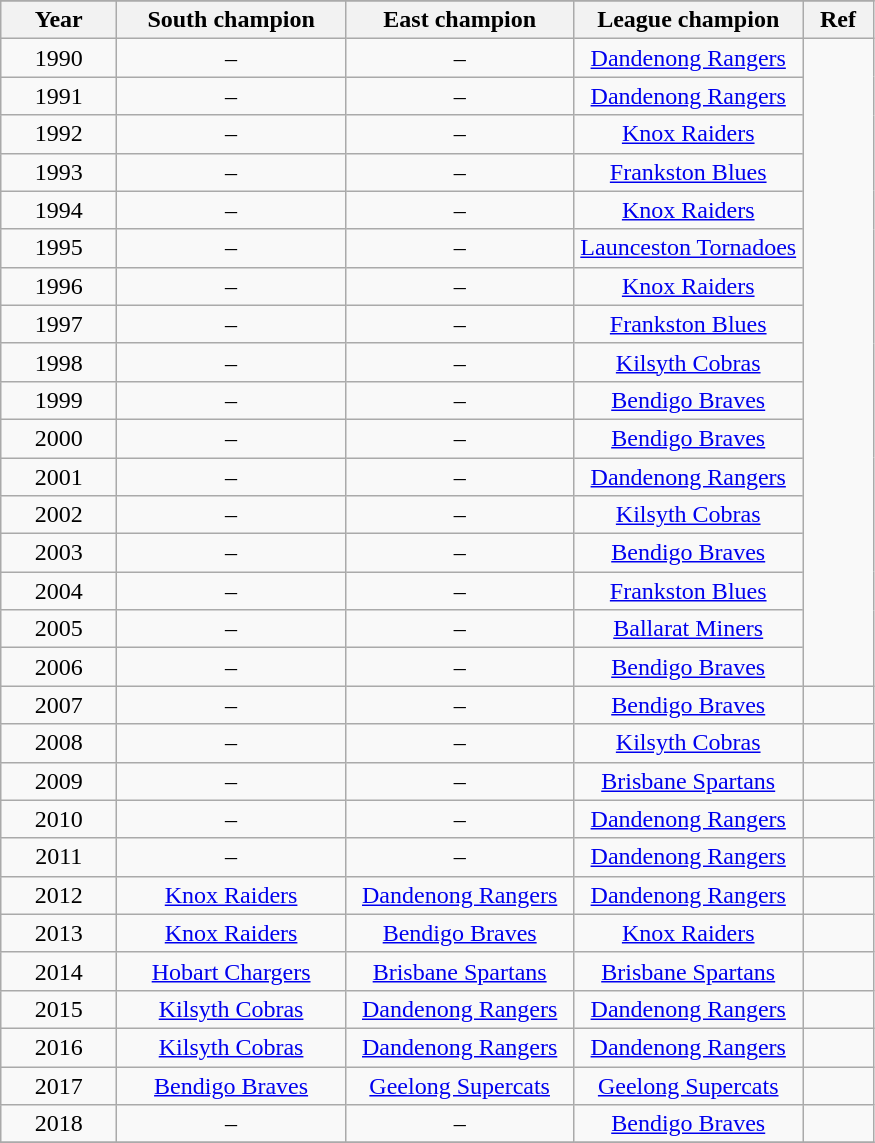<table class="wikitable sortable" style="text-align:center">
<tr bgcolor="#efefef">
</tr>
<tr font_color="#FFFFFF">
<th style="width:70px">Year</th>
<th style="width:145px">South champion</th>
<th style="width:145px">East champion</th>
<th style="width:145px">League champion</th>
<th style="width:40px">Ref</th>
</tr>
<tr>
<td align=center>1990</td>
<td>–</td>
<td>–</td>
<td><a href='#'>Dandenong Rangers</a></td>
<td rowspan=17></td>
</tr>
<tr>
<td align=center>1991</td>
<td>–</td>
<td>–</td>
<td><a href='#'>Dandenong Rangers</a></td>
</tr>
<tr>
<td align=center>1992</td>
<td>–</td>
<td>–</td>
<td><a href='#'>Knox Raiders</a></td>
</tr>
<tr>
<td align=center>1993</td>
<td>–</td>
<td>–</td>
<td><a href='#'>Frankston Blues</a></td>
</tr>
<tr>
<td align=center>1994</td>
<td>–</td>
<td>–</td>
<td><a href='#'>Knox Raiders</a></td>
</tr>
<tr>
<td align=center>1995</td>
<td>–</td>
<td>–</td>
<td><a href='#'>Launceston Tornadoes</a></td>
</tr>
<tr>
<td align=center>1996</td>
<td>–</td>
<td>–</td>
<td><a href='#'>Knox Raiders</a></td>
</tr>
<tr>
<td align=center>1997</td>
<td>–</td>
<td>–</td>
<td><a href='#'>Frankston Blues</a></td>
</tr>
<tr>
<td align=center>1998</td>
<td>–</td>
<td>–</td>
<td><a href='#'>Kilsyth Cobras</a></td>
</tr>
<tr>
<td align=center>1999</td>
<td>–</td>
<td>–</td>
<td><a href='#'>Bendigo Braves</a></td>
</tr>
<tr>
<td align=center>2000</td>
<td>–</td>
<td>–</td>
<td><a href='#'>Bendigo Braves</a></td>
</tr>
<tr>
<td align=center>2001</td>
<td>–</td>
<td>–</td>
<td><a href='#'>Dandenong Rangers</a></td>
</tr>
<tr>
<td align=center>2002</td>
<td>–</td>
<td>–</td>
<td><a href='#'>Kilsyth Cobras</a></td>
</tr>
<tr>
<td align=center>2003</td>
<td>–</td>
<td>–</td>
<td><a href='#'>Bendigo Braves</a></td>
</tr>
<tr>
<td align=center>2004</td>
<td>–</td>
<td>–</td>
<td><a href='#'>Frankston Blues</a></td>
</tr>
<tr>
<td align=center>2005</td>
<td>–</td>
<td>–</td>
<td><a href='#'>Ballarat Miners</a></td>
</tr>
<tr>
<td align=center>2006</td>
<td>–</td>
<td>–</td>
<td><a href='#'>Bendigo Braves</a></td>
</tr>
<tr>
<td align=center>2007</td>
<td>–</td>
<td>–</td>
<td><a href='#'>Bendigo Braves</a></td>
<td></td>
</tr>
<tr>
<td align=center>2008</td>
<td>–</td>
<td>–</td>
<td><a href='#'>Kilsyth Cobras</a></td>
<td></td>
</tr>
<tr>
<td align=center>2009</td>
<td>–</td>
<td>–</td>
<td><a href='#'>Brisbane Spartans</a></td>
<td></td>
</tr>
<tr>
<td align=center>2010</td>
<td>–</td>
<td>–</td>
<td><a href='#'>Dandenong Rangers</a></td>
<td></td>
</tr>
<tr>
<td align=center>2011</td>
<td>–</td>
<td>–</td>
<td><a href='#'>Dandenong Rangers</a></td>
<td></td>
</tr>
<tr>
<td align=center>2012</td>
<td><a href='#'>Knox Raiders</a></td>
<td><a href='#'>Dandenong Rangers</a></td>
<td><a href='#'>Dandenong Rangers</a></td>
<td></td>
</tr>
<tr>
<td align=center>2013</td>
<td><a href='#'>Knox Raiders</a></td>
<td><a href='#'>Bendigo Braves</a></td>
<td><a href='#'>Knox Raiders</a></td>
<td></td>
</tr>
<tr>
<td align=center>2014</td>
<td><a href='#'>Hobart Chargers</a></td>
<td><a href='#'>Brisbane Spartans</a></td>
<td><a href='#'>Brisbane Spartans</a></td>
<td></td>
</tr>
<tr>
<td align=center>2015</td>
<td><a href='#'>Kilsyth Cobras</a></td>
<td><a href='#'>Dandenong Rangers</a></td>
<td><a href='#'>Dandenong Rangers</a></td>
<td></td>
</tr>
<tr>
<td align=center>2016</td>
<td><a href='#'>Kilsyth Cobras</a></td>
<td><a href='#'>Dandenong Rangers</a></td>
<td><a href='#'>Dandenong Rangers</a></td>
<td></td>
</tr>
<tr>
<td align=center>2017</td>
<td><a href='#'>Bendigo Braves</a></td>
<td><a href='#'>Geelong Supercats</a></td>
<td><a href='#'>Geelong Supercats</a></td>
<td></td>
</tr>
<tr>
<td align=center>2018</td>
<td>–</td>
<td>–</td>
<td><a href='#'>Bendigo Braves</a></td>
<td></td>
</tr>
<tr>
</tr>
</table>
